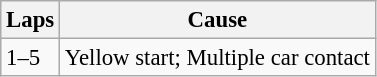<table class="wikitable" style="font-size:95%;">
<tr>
<th>Laps</th>
<th>Cause</th>
</tr>
<tr>
<td>1–5</td>
<td>Yellow start; Multiple car contact</td>
</tr>
</table>
